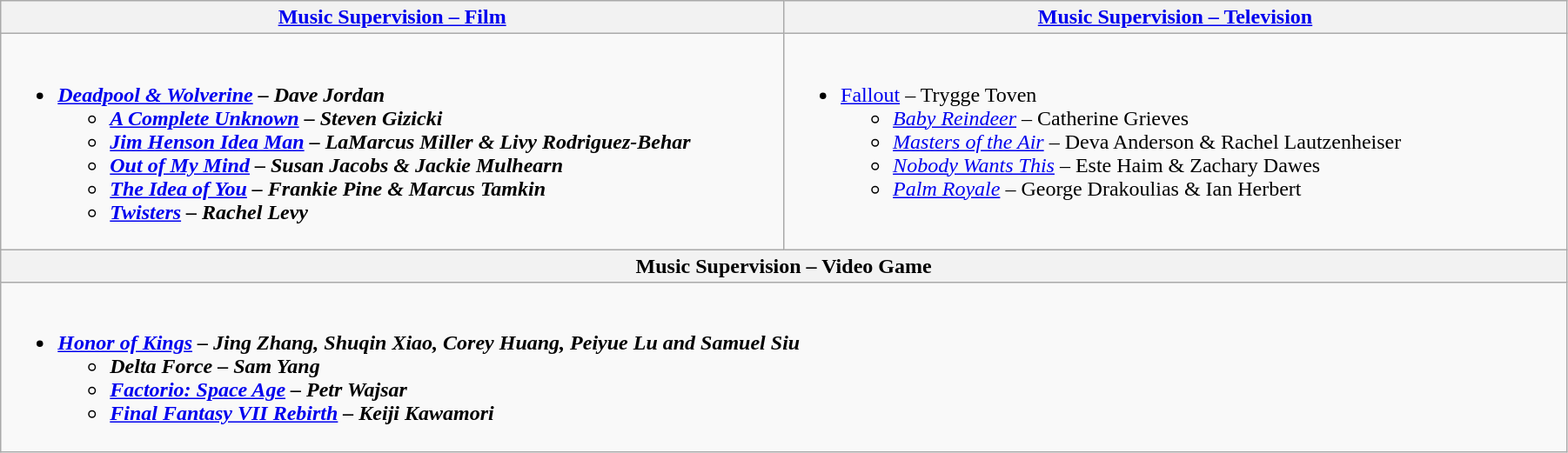<table class="wikitable" style="width:95%">
<tr>
<th width="50%"><a href='#'>Music Supervision – Film</a></th>
<th width="50%"><a href='#'>Music Supervision – Television</a></th>
</tr>
<tr>
<td valign="top"><br><ul><li><strong><em><a href='#'>Deadpool & Wolverine</a><em> – Dave Jordan<strong><ul><li></em><a href='#'>A Complete Unknown</a><em> – Steven Gizicki</li><li></em><a href='#'>Jim Henson Idea Man</a><em> – LaMarcus Miller & Livy Rodriguez-Behar</li><li></em><a href='#'>Out of My Mind</a><em> – Susan Jacobs & Jackie Mulhearn</li><li></em><a href='#'>The Idea of You</a><em> – Frankie Pine & Marcus Tamkin</li><li></em><a href='#'>Twisters</a><em> – Rachel Levy</li></ul></li></ul></td>
<td valign="top"><br><ul><li></em></strong><a href='#'>Fallout</a></em> – Trygge Toven</strong><ul><li><em><a href='#'>Baby Reindeer</a></em> – Catherine Grieves</li><li><em><a href='#'>Masters of the Air</a></em> – Deva Anderson & Rachel Lautzenheiser</li><li><em><a href='#'>Nobody Wants This</a></em> – Este Haim & Zachary Dawes</li><li><em><a href='#'>Palm Royale</a></em> – George Drakoulias & Ian Herbert</li></ul></li></ul></td>
</tr>
<tr>
<th width="50%" colspan="2">Music Supervision – Video Game</th>
</tr>
<tr>
<td colspan="2" valign="top"><br><ul><li><strong><em><a href='#'>Honor of Kings</a><em> – Jing Zhang, Shuqin Xiao, Corey Huang, Peiyue Lu and Samuel Siu<strong><ul><li></em>Delta Force<em> – Sam Yang</li><li></em><a href='#'>Factorio: Space Age</a><em> – Petr Wajsar</li><li></em><a href='#'>Final Fantasy VII Rebirth</a><em> – Keiji Kawamori</li></ul></li></ul></td>
</tr>
</table>
